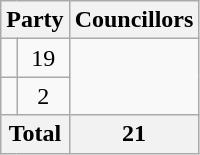<table class="wikitable">
<tr>
<th colspan=2>Party</th>
<th>Councillors</th>
</tr>
<tr>
<td></td>
<td align=center>19</td>
</tr>
<tr>
<td></td>
<td align=center>2</td>
</tr>
<tr>
<th colspan=2>Total</th>
<th align=center>21</th>
</tr>
</table>
